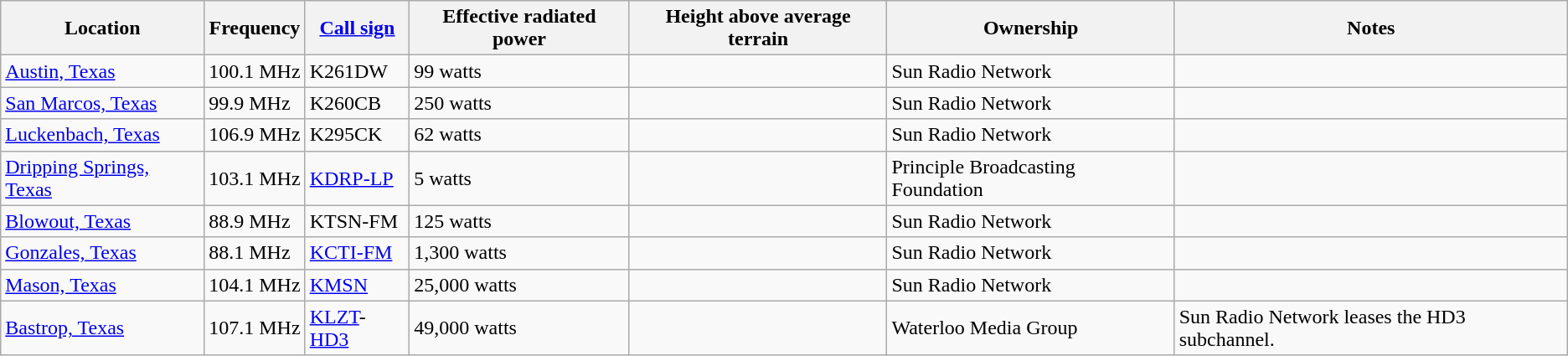<table class="wikitable sortable">
<tr>
<th>Location</th>
<th data-sort-type="number">Frequency</th>
<th><a href='#'>Call sign</a></th>
<th>Effective radiated power</th>
<th>Height above average terrain</th>
<th>Ownership</th>
<th>Notes</th>
</tr>
<tr>
<td><a href='#'>Austin, Texas</a></td>
<td>100.1 MHz</td>
<td>K261DW</td>
<td>99 watts</td>
<td></td>
<td>Sun Radio Network</td>
<td></td>
</tr>
<tr>
<td><a href='#'>San Marcos, Texas</a></td>
<td>99.9 MHz</td>
<td>K260CB</td>
<td>250 watts</td>
<td></td>
<td>Sun Radio Network</td>
<td></td>
</tr>
<tr>
<td><a href='#'>Luckenbach, Texas</a></td>
<td>106.9 MHz</td>
<td>K295CK</td>
<td>62 watts</td>
<td></td>
<td>Sun Radio Network</td>
<td></td>
</tr>
<tr>
<td><a href='#'>Dripping Springs, Texas</a></td>
<td>103.1 MHz</td>
<td><a href='#'>KDRP-LP</a></td>
<td>5 watts</td>
<td></td>
<td>Principle Broadcasting Foundation</td>
<td></td>
</tr>
<tr>
<td><a href='#'>Blowout, Texas</a></td>
<td>88.9 MHz</td>
<td>KTSN-FM</td>
<td>125 watts</td>
<td></td>
<td>Sun Radio Network</td>
<td></td>
</tr>
<tr>
<td><a href='#'>Gonzales, Texas</a></td>
<td>88.1 MHz</td>
<td><a href='#'>KCTI-FM</a></td>
<td>1,300 watts</td>
<td></td>
<td>Sun Radio Network</td>
<td></td>
</tr>
<tr>
<td><a href='#'>Mason, Texas</a></td>
<td>104.1 MHz</td>
<td><a href='#'>KMSN</a></td>
<td>25,000 watts</td>
<td></td>
<td>Sun Radio Network</td>
<td></td>
</tr>
<tr>
<td><a href='#'>Bastrop, Texas</a></td>
<td>107.1 MHz</td>
<td><a href='#'>KLZT</a>-<a href='#'>HD3</a></td>
<td>49,000 watts</td>
<td></td>
<td>Waterloo Media Group</td>
<td>Sun Radio Network leases the HD3 subchannel.</td>
</tr>
</table>
